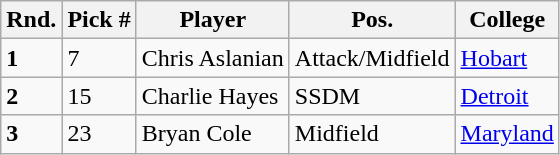<table class="wikitable">
<tr>
<th>Rnd.</th>
<th>Pick #</th>
<th>Player</th>
<th>Pos.</th>
<th>College</th>
</tr>
<tr>
<td><strong>1</strong></td>
<td>7</td>
<td>Chris Aslanian</td>
<td>Attack/Midfield</td>
<td><a href='#'>Hobart</a></td>
</tr>
<tr>
<td><strong>2</strong></td>
<td>15</td>
<td>Charlie Hayes</td>
<td>SSDM</td>
<td><a href='#'>Detroit</a></td>
</tr>
<tr>
<td><strong>3</strong></td>
<td>23</td>
<td>Bryan Cole</td>
<td>Midfield</td>
<td><a href='#'>Maryland</a></td>
</tr>
</table>
